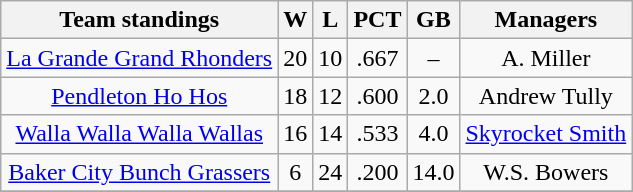<table class="wikitable">
<tr>
<th>Team standings</th>
<th>W</th>
<th>L</th>
<th>PCT</th>
<th>GB</th>
<th>Managers</th>
</tr>
<tr align=center>
<td><a href='#'>La Grande Grand Rhonders</a></td>
<td>20</td>
<td>10</td>
<td>.667</td>
<td>–</td>
<td>A. Miller</td>
</tr>
<tr align=center>
<td><a href='#'>Pendleton Ho Hos</a></td>
<td>18</td>
<td>12</td>
<td>.600</td>
<td>2.0</td>
<td>Andrew Tully</td>
</tr>
<tr align=center>
<td><a href='#'>Walla Walla Walla Wallas</a></td>
<td>16</td>
<td>14</td>
<td>.533</td>
<td>4.0</td>
<td><a href='#'>Skyrocket Smith</a></td>
</tr>
<tr align=center>
<td><a href='#'>Baker City Bunch Grassers</a></td>
<td>6</td>
<td>24</td>
<td>.200</td>
<td>14.0</td>
<td>W.S. Bowers</td>
</tr>
<tr align=center>
</tr>
</table>
